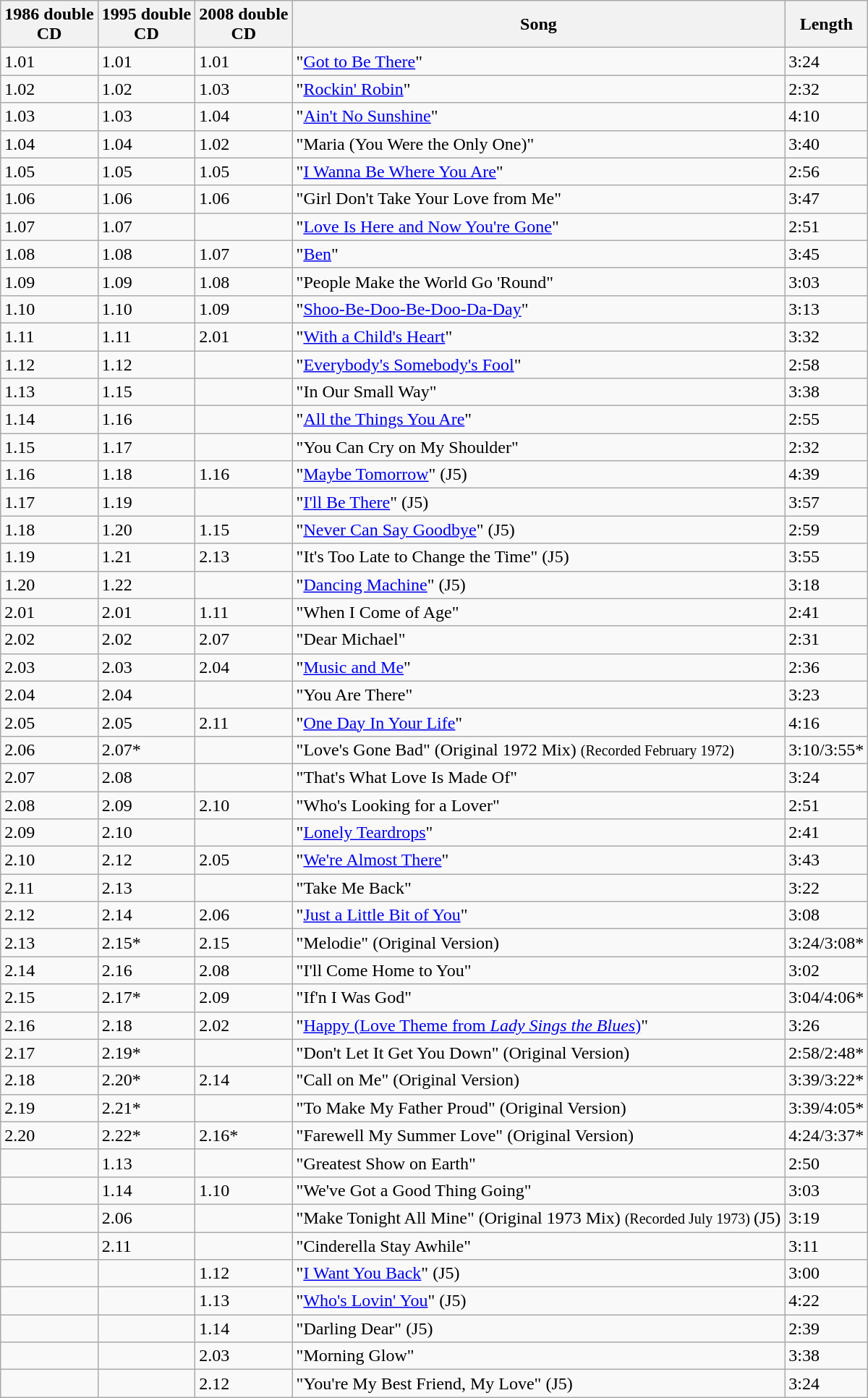<table class="wikitable sortable" border="1">
<tr>
<th>1986 double<br> CD</th>
<th>1995 double<br> CD</th>
<th>2008 double<br> CD</th>
<th class="unsortable">Song</th>
<th class="unsortable">Length</th>
</tr>
<tr>
<td>1.01</td>
<td>1.01</td>
<td>1.01</td>
<td>"<a href='#'>Got to Be There</a>"</td>
<td>3:24</td>
</tr>
<tr>
<td>1.02</td>
<td>1.02</td>
<td>1.03</td>
<td>"<a href='#'>Rockin' Robin</a>"</td>
<td>2:32</td>
</tr>
<tr>
<td>1.03</td>
<td>1.03</td>
<td>1.04</td>
<td>"<a href='#'>Ain't No Sunshine</a>"</td>
<td>4:10</td>
</tr>
<tr>
<td>1.04</td>
<td>1.04</td>
<td>1.02</td>
<td>"Maria (You Were the Only One)"</td>
<td>3:40</td>
</tr>
<tr>
<td>1.05</td>
<td>1.05</td>
<td>1.05</td>
<td>"<a href='#'>I Wanna Be Where You Are</a>"</td>
<td>2:56</td>
</tr>
<tr>
<td>1.06</td>
<td>1.06</td>
<td>1.06</td>
<td>"Girl Don't Take Your Love from Me"</td>
<td>3:47</td>
</tr>
<tr>
<td>1.07</td>
<td>1.07</td>
<td></td>
<td>"<a href='#'>Love Is Here and Now You're Gone</a>"</td>
<td>2:51</td>
</tr>
<tr>
<td>1.08</td>
<td>1.08</td>
<td>1.07</td>
<td>"<a href='#'>Ben</a>"</td>
<td>3:45</td>
</tr>
<tr>
<td>1.09</td>
<td>1.09</td>
<td>1.08</td>
<td>"People Make the World Go 'Round"</td>
<td>3:03</td>
</tr>
<tr>
<td>1.10</td>
<td>1.10</td>
<td>1.09</td>
<td>"<a href='#'>Shoo-Be-Doo-Be-Doo-Da-Day</a>"</td>
<td>3:13</td>
</tr>
<tr>
<td>1.11</td>
<td>1.11</td>
<td>2.01</td>
<td>"<a href='#'>With a Child's Heart</a>"</td>
<td>3:32</td>
</tr>
<tr>
<td>1.12</td>
<td>1.12</td>
<td></td>
<td>"<a href='#'>Everybody's Somebody's Fool</a>"</td>
<td>2:58</td>
</tr>
<tr>
<td>1.13</td>
<td>1.15</td>
<td></td>
<td>"In Our Small Way"</td>
<td>3:38</td>
</tr>
<tr>
<td>1.14</td>
<td>1.16</td>
<td></td>
<td>"<a href='#'>All the Things You Are</a>"</td>
<td>2:55</td>
</tr>
<tr>
<td>1.15</td>
<td>1.17</td>
<td></td>
<td>"You Can Cry on My Shoulder"</td>
<td>2:32</td>
</tr>
<tr>
<td>1.16</td>
<td>1.18</td>
<td>1.16</td>
<td>"<a href='#'>Maybe Tomorrow</a>" (J5)</td>
<td>4:39</td>
</tr>
<tr>
<td>1.17</td>
<td>1.19</td>
<td></td>
<td>"<a href='#'>I'll Be There</a>" (J5)</td>
<td>3:57</td>
</tr>
<tr>
<td>1.18</td>
<td>1.20</td>
<td>1.15</td>
<td>"<a href='#'>Never Can Say Goodbye</a>" (J5)</td>
<td>2:59</td>
</tr>
<tr>
<td>1.19</td>
<td>1.21</td>
<td>2.13</td>
<td>"It's Too Late to Change the Time" (J5)</td>
<td>3:55</td>
</tr>
<tr>
<td>1.20</td>
<td>1.22</td>
<td></td>
<td>"<a href='#'>Dancing Machine</a>" (J5)</td>
<td>3:18</td>
</tr>
<tr>
<td>2.01</td>
<td>2.01</td>
<td>1.11</td>
<td>"When I Come of Age"</td>
<td>2:41</td>
</tr>
<tr>
<td>2.02</td>
<td>2.02</td>
<td>2.07</td>
<td>"Dear Michael"</td>
<td>2:31</td>
</tr>
<tr>
<td>2.03</td>
<td>2.03</td>
<td>2.04</td>
<td>"<a href='#'>Music and Me</a>"</td>
<td>2:36</td>
</tr>
<tr>
<td>2.04</td>
<td>2.04</td>
<td></td>
<td>"You Are There"</td>
<td>3:23</td>
</tr>
<tr>
<td>2.05</td>
<td>2.05</td>
<td>2.11</td>
<td>"<a href='#'>One Day In Your Life</a>"</td>
<td>4:16</td>
</tr>
<tr>
<td>2.06</td>
<td>2.07*</td>
<td></td>
<td>"Love's Gone Bad" (Original 1972 Mix) <small> (Recorded February 1972) </small></td>
<td>3:10/3:55*</td>
</tr>
<tr>
<td>2.07</td>
<td>2.08</td>
<td></td>
<td>"That's What Love Is Made Of"</td>
<td>3:24</td>
</tr>
<tr>
<td>2.08</td>
<td>2.09</td>
<td>2.10</td>
<td>"Who's Looking for a Lover"</td>
<td>2:51</td>
</tr>
<tr>
<td>2.09</td>
<td>2.10</td>
<td></td>
<td>"<a href='#'>Lonely Teardrops</a>"</td>
<td>2:41</td>
</tr>
<tr>
<td>2.10</td>
<td>2.12</td>
<td>2.05</td>
<td>"<a href='#'>We're Almost There</a>"</td>
<td>3:43</td>
</tr>
<tr>
<td>2.11</td>
<td>2.13</td>
<td></td>
<td>"Take Me Back"</td>
<td>3:22</td>
</tr>
<tr>
<td>2.12</td>
<td>2.14</td>
<td>2.06</td>
<td>"<a href='#'>Just a Little Bit of You</a>"</td>
<td>3:08</td>
</tr>
<tr>
<td>2.13</td>
<td>2.15*</td>
<td>2.15</td>
<td>"Melodie" (Original Version)</td>
<td>3:24/3:08*</td>
</tr>
<tr>
<td>2.14</td>
<td>2.16</td>
<td>2.08</td>
<td>"I'll Come Home to You"</td>
<td>3:02</td>
</tr>
<tr>
<td>2.15</td>
<td>2.17*</td>
<td>2.09</td>
<td>"If'n I Was God"</td>
<td>3:04/4:06*</td>
</tr>
<tr>
<td>2.16</td>
<td>2.18</td>
<td>2.02</td>
<td>"<a href='#'>Happy (Love Theme from <em>Lady Sings the Blues</em>)</a>"</td>
<td>3:26</td>
</tr>
<tr>
<td>2.17</td>
<td>2.19*</td>
<td></td>
<td>"Don't Let It Get You Down" (Original Version)</td>
<td>2:58/2:48*</td>
</tr>
<tr>
<td>2.18</td>
<td>2.20*</td>
<td>2.14</td>
<td>"Call on Me" (Original Version)</td>
<td>3:39/3:22*</td>
</tr>
<tr>
<td>2.19</td>
<td>2.21*</td>
<td></td>
<td>"To Make My Father Proud" (Original Version)</td>
<td>3:39/4:05*</td>
</tr>
<tr>
<td>2.20</td>
<td>2.22*</td>
<td>2.16*</td>
<td>"Farewell My Summer Love" (Original Version)</td>
<td>4:24/3:37*</td>
</tr>
<tr>
<td></td>
<td>1.13</td>
<td></td>
<td>"Greatest Show on Earth"</td>
<td>2:50</td>
</tr>
<tr>
<td></td>
<td>1.14</td>
<td>1.10</td>
<td>"We've Got a Good Thing Going"</td>
<td>3:03</td>
</tr>
<tr>
<td></td>
<td>2.06</td>
<td></td>
<td>"Make Tonight All Mine" (Original 1973 Mix) <small> (Recorded July 1973) </small>(J5)</td>
<td>3:19</td>
</tr>
<tr>
<td></td>
<td>2.11</td>
<td></td>
<td>"Cinderella Stay Awhile"</td>
<td>3:11</td>
</tr>
<tr>
<td></td>
<td></td>
<td>1.12</td>
<td>"<a href='#'>I Want You Back</a>" (J5)</td>
<td>3:00</td>
</tr>
<tr>
<td></td>
<td></td>
<td>1.13</td>
<td>"<a href='#'>Who's Lovin' You</a>" (J5)</td>
<td>4:22</td>
</tr>
<tr>
<td></td>
<td></td>
<td>1.14</td>
<td>"Darling Dear" (J5)</td>
<td>2:39</td>
</tr>
<tr>
<td></td>
<td></td>
<td>2.03</td>
<td>"Morning Glow"</td>
<td>3:38</td>
</tr>
<tr>
<td></td>
<td></td>
<td>2.12</td>
<td>"You're My Best Friend, My Love" (J5)</td>
<td>3:24</td>
</tr>
</table>
